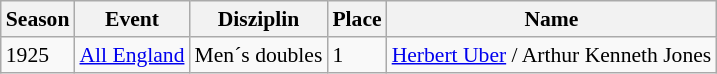<table class=wikitable style=font-size:90%;>
<tr>
<th>Season</th>
<th>Event</th>
<th>Disziplin</th>
<th>Place</th>
<th>Name</th>
</tr>
<tr>
<td>1925</td>
<td><a href='#'>All England</a></td>
<td>Men´s doubles</td>
<td>1</td>
<td><a href='#'>Herbert Uber</a> / Arthur Kenneth Jones</td>
</tr>
</table>
